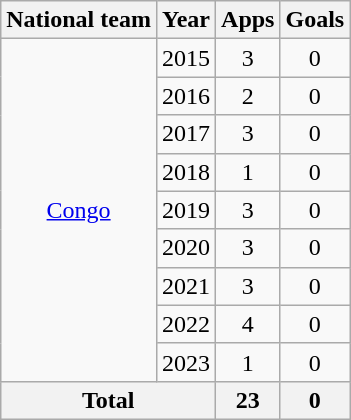<table class="wikitable" style="text-align:center">
<tr>
<th>National team</th>
<th>Year</th>
<th>Apps</th>
<th>Goals</th>
</tr>
<tr>
<td rowspan="9"><a href='#'>Congo</a></td>
<td>2015</td>
<td>3</td>
<td>0</td>
</tr>
<tr>
<td>2016</td>
<td>2</td>
<td>0</td>
</tr>
<tr>
<td>2017</td>
<td>3</td>
<td>0</td>
</tr>
<tr>
<td>2018</td>
<td>1</td>
<td>0</td>
</tr>
<tr>
<td>2019</td>
<td>3</td>
<td>0</td>
</tr>
<tr>
<td>2020</td>
<td>3</td>
<td>0</td>
</tr>
<tr>
<td>2021</td>
<td>3</td>
<td>0</td>
</tr>
<tr>
<td>2022</td>
<td>4</td>
<td>0</td>
</tr>
<tr>
<td>2023</td>
<td>1</td>
<td>0</td>
</tr>
<tr>
<th colspan="2">Total</th>
<th>23</th>
<th>0</th>
</tr>
</table>
